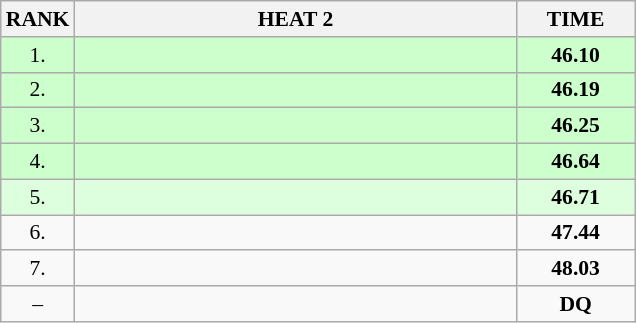<table class="wikitable" style="border-collapse: collapse; font-size: 90%;">
<tr>
<th>RANK</th>
<th style="width: 20em">HEAT 2</th>
<th style="width: 5em">TIME</th>
</tr>
<tr style="background:#ccffcc;">
<td align="center">1.</td>
<td></td>
<td align="center"><strong>46.10</strong></td>
</tr>
<tr style="background:#ccffcc;">
<td align="center">2.</td>
<td></td>
<td align="center"><strong>46.19</strong></td>
</tr>
<tr style="background:#ccffcc;">
<td align="center">3.</td>
<td></td>
<td align="center"><strong>46.25</strong></td>
</tr>
<tr style="background:#ccffcc;">
<td align="center">4.</td>
<td></td>
<td align="center"><strong>46.64</strong></td>
</tr>
<tr style="background:#ddffdd;">
<td align="center">5.</td>
<td></td>
<td align="center"><strong>46.71</strong></td>
</tr>
<tr>
<td align="center">6.</td>
<td></td>
<td align="center"><strong>47.44</strong></td>
</tr>
<tr>
<td align="center">7.</td>
<td></td>
<td align="center"><strong>48.03</strong></td>
</tr>
<tr>
<td align="center">–</td>
<td></td>
<td align="center"><strong>DQ</strong></td>
</tr>
</table>
